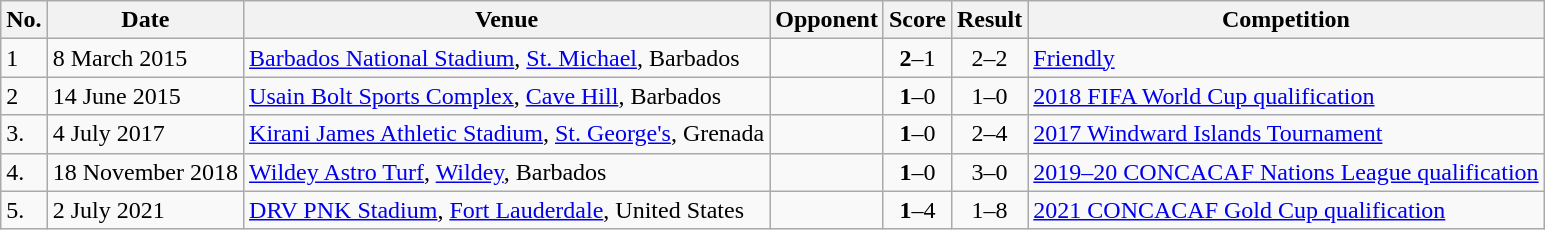<table class="wikitable">
<tr>
<th>No.</th>
<th>Date</th>
<th>Venue</th>
<th>Opponent</th>
<th>Score</th>
<th>Result</th>
<th>Competition</th>
</tr>
<tr>
<td>1</td>
<td>8 March 2015</td>
<td><a href='#'>Barbados National Stadium</a>, <a href='#'>St. Michael</a>, Barbados</td>
<td></td>
<td align=center><strong>2</strong>–1</td>
<td align=center>2–2</td>
<td><a href='#'>Friendly</a></td>
</tr>
<tr>
<td>2</td>
<td>14 June 2015</td>
<td><a href='#'>Usain Bolt Sports Complex</a>, <a href='#'>Cave Hill</a>, Barbados</td>
<td></td>
<td align=center><strong>1</strong>–0</td>
<td align=center>1–0</td>
<td><a href='#'>2018 FIFA World Cup qualification</a></td>
</tr>
<tr>
<td>3.</td>
<td>4 July 2017</td>
<td><a href='#'>Kirani James Athletic Stadium</a>, <a href='#'>St. George's</a>, Grenada</td>
<td></td>
<td align=center><strong>1</strong>–0</td>
<td align=center>2–4</td>
<td><a href='#'>2017 Windward Islands Tournament</a></td>
</tr>
<tr>
<td>4.</td>
<td>18 November 2018</td>
<td><a href='#'>Wildey Astro Turf</a>, <a href='#'>Wildey</a>, Barbados</td>
<td></td>
<td align=center><strong>1</strong>–0</td>
<td align=center>3–0</td>
<td><a href='#'>2019–20 CONCACAF Nations League qualification</a></td>
</tr>
<tr>
<td>5.</td>
<td>2 July 2021</td>
<td><a href='#'>DRV PNK Stadium</a>, <a href='#'>Fort Lauderdale</a>, United States</td>
<td></td>
<td align=center><strong>1</strong>–4</td>
<td align=center>1–8</td>
<td><a href='#'>2021 CONCACAF Gold Cup qualification</a></td>
</tr>
</table>
